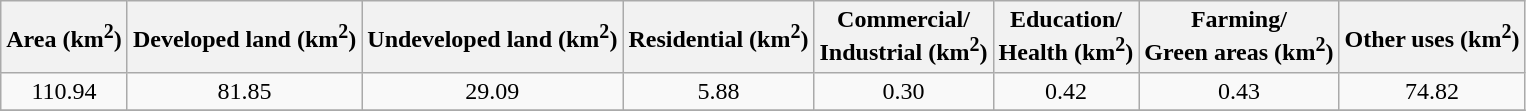<table class="wikitable" style="text-align: center;">
<tr>
<th>Area (km<sup>2</sup>)</th>
<th>Developed land (km<sup>2</sup>)</th>
<th>Undeveloped land (km<sup>2</sup>)</th>
<th>Residential (km<sup>2</sup>)</th>
<th>Commercial/<br> Industrial (km<sup>2</sup>)</th>
<th>Education/<br> Health (km<sup>2</sup>)</th>
<th>Farming/<br> Green areas (km<sup>2</sup>)</th>
<th>Other uses (km<sup>2</sup>)</th>
</tr>
<tr>
<td>110.94</td>
<td>81.85</td>
<td>29.09</td>
<td>5.88</td>
<td>0.30</td>
<td>0.42</td>
<td>0.43</td>
<td>74.82</td>
</tr>
<tr>
</tr>
</table>
